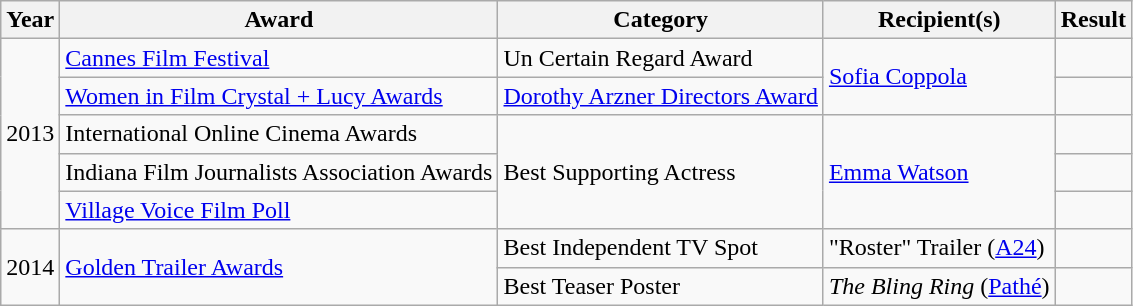<table class="wikitable">
<tr>
<th>Year</th>
<th>Award</th>
<th>Category</th>
<th>Recipient(s)</th>
<th>Result</th>
</tr>
<tr>
<td rowspan="5">2013</td>
<td><a href='#'>Cannes Film Festival</a></td>
<td>Un Certain Regard Award</td>
<td rowspan="2"><a href='#'>Sofia Coppola</a></td>
<td></td>
</tr>
<tr>
<td><a href='#'>Women in Film Crystal + Lucy Awards</a></td>
<td><a href='#'>Dorothy Arzner Directors Award</a></td>
<td></td>
</tr>
<tr>
<td>International Online Cinema Awards</td>
<td rowspan="3">Best Supporting Actress</td>
<td rowspan="3"><a href='#'>Emma Watson</a></td>
<td></td>
</tr>
<tr>
<td>Indiana Film Journalists Association Awards</td>
<td></td>
</tr>
<tr>
<td><a href='#'>Village Voice Film Poll</a></td>
<td></td>
</tr>
<tr>
<td rowspan="2">2014</td>
<td rowspan="2"><a href='#'>Golden Trailer Awards</a></td>
<td>Best Independent TV Spot</td>
<td>"Roster" Trailer (<a href='#'>A24</a>)</td>
<td></td>
</tr>
<tr>
<td>Best Teaser Poster</td>
<td><em>The Bling Ring</em> (<a href='#'>Pathé</a>)</td>
<td></td>
</tr>
</table>
